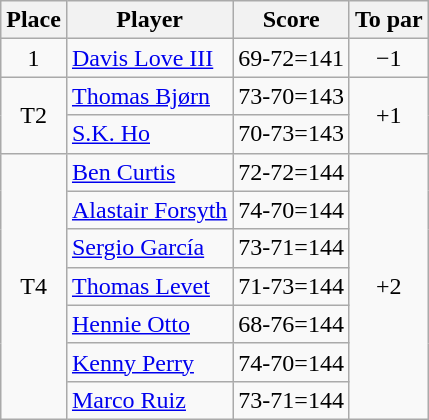<table class="wikitable">
<tr>
<th>Place</th>
<th>Player</th>
<th>Score</th>
<th>To par</th>
</tr>
<tr>
<td align=center>1</td>
<td> <a href='#'>Davis Love III</a></td>
<td align=center>69-72=141</td>
<td align=center>−1</td>
</tr>
<tr>
<td rowspan="2" style="text-align:center;">T2</td>
<td> <a href='#'>Thomas Bjørn</a></td>
<td align=center>73-70=143</td>
<td rowspan="2" style="text-align:center;">+1</td>
</tr>
<tr>
<td> <a href='#'>S.K. Ho</a></td>
<td>70-73=143</td>
</tr>
<tr>
<td rowspan="7" style="text-align:center;">T4</td>
<td> <a href='#'>Ben Curtis</a></td>
<td align=center>72-72=144</td>
<td rowspan="7" style="text-align:center;">+2</td>
</tr>
<tr>
<td> <a href='#'>Alastair Forsyth</a></td>
<td>74-70=144</td>
</tr>
<tr>
<td> <a href='#'>Sergio García</a></td>
<td>73-71=144</td>
</tr>
<tr>
<td> <a href='#'>Thomas Levet</a></td>
<td>71-73=144</td>
</tr>
<tr>
<td> <a href='#'>Hennie Otto</a></td>
<td>68-76=144</td>
</tr>
<tr>
<td> <a href='#'>Kenny Perry</a></td>
<td>74-70=144</td>
</tr>
<tr>
<td> <a href='#'>Marco Ruiz</a></td>
<td>73-71=144</td>
</tr>
</table>
